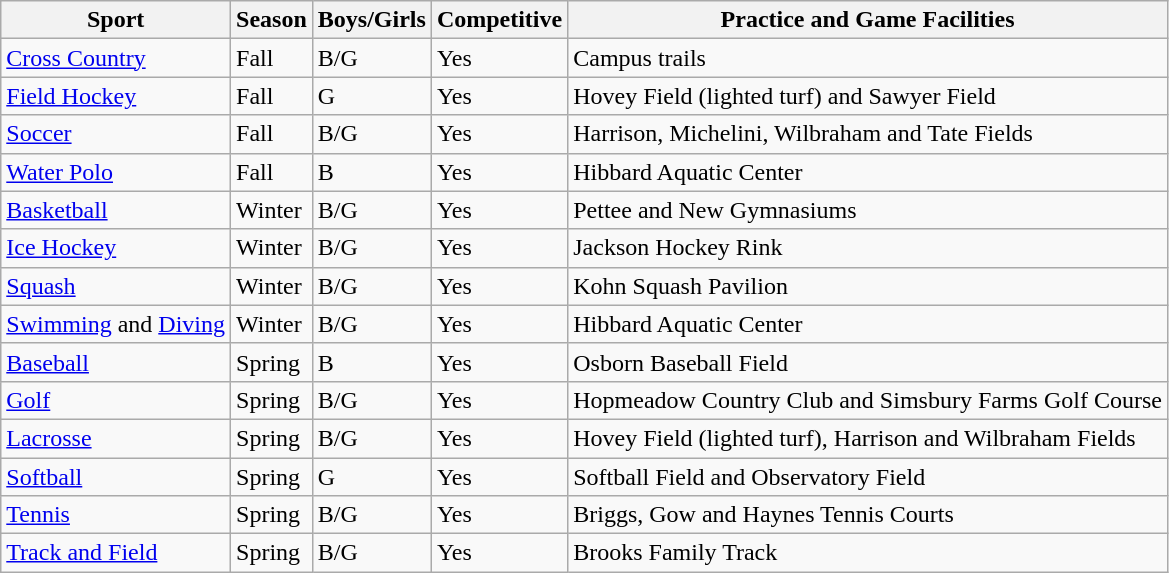<table class="wikitable">
<tr>
<th>Sport</th>
<th>Season</th>
<th>Boys/Girls</th>
<th>Competitive</th>
<th>Practice and Game Facilities</th>
</tr>
<tr>
<td><a href='#'>Cross Country</a></td>
<td>Fall</td>
<td>B/G</td>
<td>Yes</td>
<td>Campus trails</td>
</tr>
<tr>
<td><a href='#'>Field Hockey</a></td>
<td>Fall</td>
<td>G</td>
<td>Yes</td>
<td>Hovey Field  (lighted turf) and Sawyer Field</td>
</tr>
<tr>
<td><a href='#'>Soccer</a></td>
<td>Fall</td>
<td>B/G</td>
<td>Yes</td>
<td>Harrison, Michelini, Wilbraham and Tate Fields</td>
</tr>
<tr>
<td><a href='#'>Water Polo</a></td>
<td>Fall</td>
<td>B</td>
<td>Yes</td>
<td>Hibbard Aquatic Center</td>
</tr>
<tr>
<td><a href='#'>Basketball</a></td>
<td>Winter</td>
<td>B/G</td>
<td>Yes</td>
<td>Pettee and New Gymnasiums</td>
</tr>
<tr>
<td><a href='#'>Ice Hockey</a></td>
<td>Winter</td>
<td>B/G</td>
<td>Yes</td>
<td>Jackson Hockey Rink</td>
</tr>
<tr>
<td><a href='#'>Squash</a></td>
<td>Winter</td>
<td>B/G</td>
<td>Yes</td>
<td>Kohn Squash Pavilion</td>
</tr>
<tr>
<td><a href='#'>Swimming</a> and <a href='#'>Diving</a></td>
<td>Winter</td>
<td>B/G</td>
<td>Yes</td>
<td>Hibbard Aquatic Center</td>
</tr>
<tr>
<td><a href='#'>Baseball</a></td>
<td>Spring</td>
<td>B</td>
<td>Yes</td>
<td>Osborn Baseball Field</td>
</tr>
<tr>
<td><a href='#'>Golf</a></td>
<td>Spring</td>
<td>B/G</td>
<td>Yes</td>
<td>Hopmeadow Country Club and Simsbury Farms Golf Course</td>
</tr>
<tr>
<td><a href='#'>Lacrosse</a></td>
<td>Spring</td>
<td>B/G</td>
<td>Yes</td>
<td>Hovey Field (lighted turf), Harrison and Wilbraham Fields</td>
</tr>
<tr>
<td><a href='#'>Softball</a></td>
<td>Spring</td>
<td>G</td>
<td>Yes</td>
<td>Softball Field and Observatory Field</td>
</tr>
<tr>
<td><a href='#'>Tennis</a></td>
<td>Spring</td>
<td>B/G</td>
<td>Yes</td>
<td>Briggs, Gow and Haynes Tennis Courts</td>
</tr>
<tr>
<td><a href='#'>Track and Field</a></td>
<td>Spring</td>
<td>B/G</td>
<td>Yes</td>
<td>Brooks Family Track</td>
</tr>
</table>
